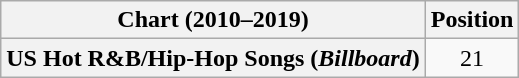<table class="wikitable plainrowheaders">
<tr>
<th scope="col">Chart (2010–2019)</th>
<th scope="col">Position</th>
</tr>
<tr>
<th scope="row">US Hot R&B/Hip-Hop Songs (<em>Billboard</em>)</th>
<td style="text-align:center;">21</td>
</tr>
</table>
